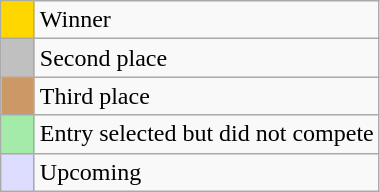<table class="wikitable">
<tr>
<td width=15px bgcolor=gold></td>
<td>Winner</td>
</tr>
<tr>
<td bgcolor=silver></td>
<td>Second place</td>
</tr>
<tr>
<td bgcolor=#c96></td>
<td>Third place</td>
</tr>
<tr>
<td bgcolor=#A4EAA9></td>
<td>Entry selected but did not compete<br></td>
</tr>
<tr>
<td bgcolor=#ddddff></td>
<td>Upcoming</td>
</tr>
</table>
